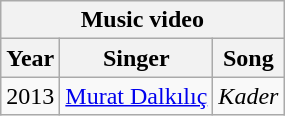<table class="wikitable">
<tr>
<th colspan="3">Music video</th>
</tr>
<tr>
<th>Year</th>
<th>Singer</th>
<th>Song</th>
</tr>
<tr>
<td>2013</td>
<td><a href='#'>Murat Dalkılıç</a></td>
<td><em>Kader</em></td>
</tr>
</table>
